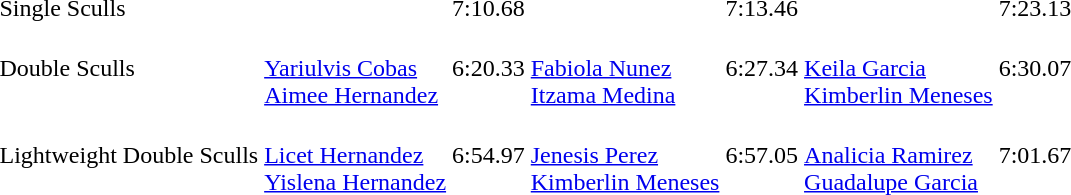<table>
<tr>
<td>Single Sculls</td>
<td></td>
<td>7:10.68</td>
<td></td>
<td>7:13.46</td>
<td></td>
<td>7:23.13</td>
</tr>
<tr>
<td>Double Sculls</td>
<td><br><a href='#'>Yariulvis Cobas</a><br><a href='#'>Aimee Hernandez</a></td>
<td>6:20.33</td>
<td><br><a href='#'>Fabiola Nunez</a><br><a href='#'>Itzama Medina</a></td>
<td>6:27.34</td>
<td><br><a href='#'>Keila Garcia</a><br><a href='#'>Kimberlin Meneses</a></td>
<td>6:30.07</td>
</tr>
<tr>
<td>Lightweight Double Sculls</td>
<td><br><a href='#'>Licet Hernandez</a><br><a href='#'>Yislena Hernandez</a></td>
<td>6:54.97</td>
<td><br><a href='#'>Jenesis Perez</a><br><a href='#'>Kimberlin Meneses</a></td>
<td>6:57.05</td>
<td><br><a href='#'>Analicia Ramirez</a><br><a href='#'>Guadalupe Garcia</a></td>
<td>7:01.67</td>
</tr>
<tr>
</tr>
</table>
